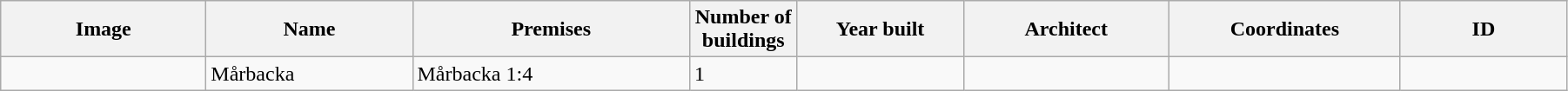<table class="wikitable" width="95%">
<tr>
<th width="150">Image</th>
<th>Name</th>
<th>Premises</th>
<th width="75">Number of<br>buildings</th>
<th width="120">Year built</th>
<th>Architect</th>
<th width="170">Coordinates</th>
<th width="120">ID</th>
</tr>
<tr>
<td></td>
<td>Mårbacka</td>
<td>Mårbacka 1:4</td>
<td>1</td>
<td></td>
<td></td>
<td></td>
<td></td>
</tr>
</table>
